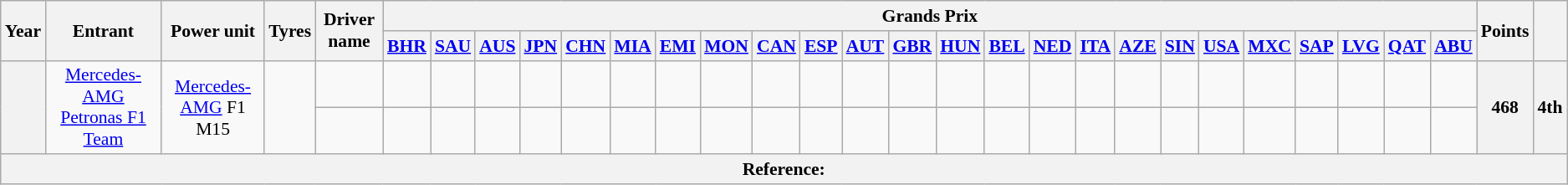<table class="wikitable" style="text-align:center; font-size:90%">
<tr>
<th rowspan="2">Year</th>
<th rowspan="2">Entrant</th>
<th rowspan="2">Power unit</th>
<th rowspan="2">Tyres</th>
<th rowspan="2">Driver name</th>
<th colspan="24">Grands Prix</th>
<th rowspan="2">Points</th>
<th rowspan="2"></th>
</tr>
<tr>
<th><a href='#'>BHR</a></th>
<th><a href='#'>SAU</a></th>
<th><a href='#'>AUS</a></th>
<th><a href='#'>JPN</a></th>
<th><a href='#'>CHN</a></th>
<th><a href='#'>MIA</a></th>
<th><a href='#'>EMI</a></th>
<th><a href='#'>MON</a></th>
<th><a href='#'>CAN</a></th>
<th><a href='#'>ESP</a></th>
<th><a href='#'>AUT</a></th>
<th><a href='#'>GBR</a></th>
<th><a href='#'>HUN</a></th>
<th><a href='#'>BEL</a></th>
<th><a href='#'>NED</a></th>
<th><a href='#'>ITA</a></th>
<th><a href='#'>AZE</a></th>
<th><a href='#'>SIN</a></th>
<th><a href='#'>USA</a></th>
<th><a href='#'>MXC</a></th>
<th><a href='#'>SAP</a></th>
<th><a href='#'>LVG</a></th>
<th><a href='#'>QAT</a></th>
<th><a href='#'>ABU</a></th>
</tr>
<tr>
<th rowspan="2"></th>
<td rowspan="2"><a href='#'>Mercedes-AMG Petronas F1 Team</a></td>
<td rowspan="2"><a href='#'>Mercedes-AMG</a> F1 M15</td>
<td rowspan="2"></td>
<td align=left></td>
<td></td>
<td></td>
<td></td>
<td></td>
<td></td>
<td></td>
<td></td>
<td></td>
<td></td>
<td></td>
<td></td>
<td></td>
<td></td>
<td></td>
<td></td>
<td></td>
<td></td>
<td></td>
<td></td>
<td></td>
<td></td>
<td></td>
<td></td>
<td></td>
<th rowspan="2">468</th>
<th rowspan="2">4th</th>
</tr>
<tr>
<td align=left></td>
<td></td>
<td></td>
<td></td>
<td></td>
<td></td>
<td></td>
<td></td>
<td></td>
<td></td>
<td></td>
<td></td>
<td></td>
<td></td>
<td></td>
<td></td>
<td></td>
<td></td>
<td></td>
<td></td>
<td></td>
<td></td>
<td></td>
<td></td>
<td></td>
</tr>
<tr>
<th colspan="31">Reference:</th>
</tr>
</table>
